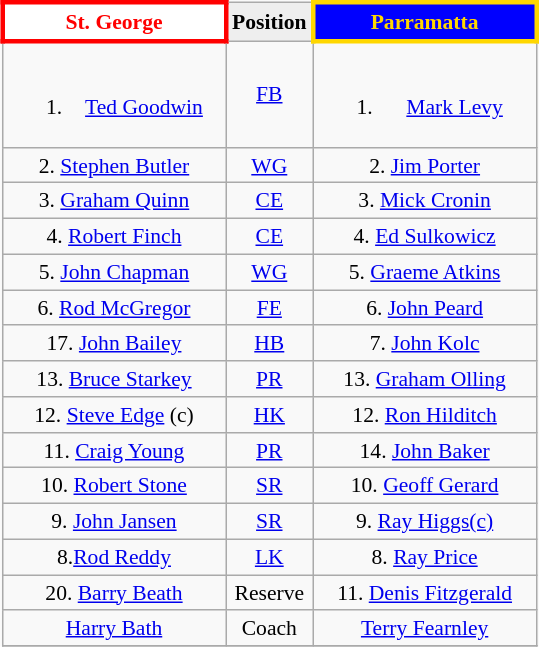<table align="right" class="wikitable" style="font-size:90%; margin-left:1em">
<tr bgcolor="#FF0033">
<th style="width:140px; border:3px solid red; background: white; color: red">St. George</th>
<th style="width:40px; text-align:center; background:#eee; color:black;">Position</th>
<th style="width:140px; border:3px solid gold; background: blue; color: gold">Parramatta</th>
</tr>
<tr align=center>
<td><br><ol><li><a href='#'>Ted Goodwin</a></li></ol></td>
<td><a href='#'>FB</a></td>
<td><br><ol><li><a href='#'>Mark Levy</a></li></ol></td>
</tr>
<tr align=center>
<td>2. <a href='#'>Stephen Butler</a></td>
<td><a href='#'>WG</a></td>
<td>2. <a href='#'>Jim Porter</a></td>
</tr>
<tr align=center>
<td>3. <a href='#'>Graham Quinn</a></td>
<td><a href='#'>CE</a></td>
<td>3. <a href='#'>Mick Cronin</a></td>
</tr>
<tr align=center>
<td>4. <a href='#'>Robert Finch</a></td>
<td><a href='#'>CE</a></td>
<td>4. <a href='#'>Ed Sulkowicz</a></td>
</tr>
<tr align=center>
<td>5. <a href='#'>John Chapman</a></td>
<td><a href='#'>WG</a></td>
<td>5. <a href='#'>Graeme Atkins</a></td>
</tr>
<tr align=center>
<td>6. <a href='#'>Rod McGregor</a></td>
<td><a href='#'>FE</a></td>
<td>6. <a href='#'>John Peard</a></td>
</tr>
<tr align=center>
<td>17. <a href='#'>John Bailey</a></td>
<td><a href='#'>HB</a></td>
<td>7. <a href='#'>John Kolc</a></td>
</tr>
<tr align=center>
<td>13. <a href='#'>Bruce Starkey</a></td>
<td><a href='#'>PR</a></td>
<td>13. <a href='#'>Graham Olling</a></td>
</tr>
<tr align=center>
<td>12. <a href='#'>Steve Edge</a> (c)</td>
<td><a href='#'>HK</a></td>
<td>12. <a href='#'>Ron Hilditch</a></td>
</tr>
<tr align=center>
<td>11. <a href='#'>Craig Young</a></td>
<td><a href='#'>PR</a></td>
<td>14. <a href='#'>John Baker</a></td>
</tr>
<tr align=center>
<td>10. <a href='#'>Robert Stone</a></td>
<td><a href='#'>SR</a></td>
<td>10. <a href='#'>Geoff Gerard</a></td>
</tr>
<tr align=center>
<td>9. <a href='#'>John Jansen</a></td>
<td><a href='#'>SR</a></td>
<td>9. <a href='#'>Ray Higgs(c)</a></td>
</tr>
<tr align=center>
<td>8.<a href='#'>Rod Reddy</a></td>
<td><a href='#'>LK</a></td>
<td>8. <a href='#'>Ray Price</a></td>
</tr>
<tr align=center>
<td>20. <a href='#'>Barry Beath</a></td>
<td>Reserve</td>
<td>11. <a href='#'>Denis Fitzgerald</a></td>
</tr>
<tr align=center>
<td><a href='#'>Harry Bath</a></td>
<td>Coach</td>
<td><a href='#'>Terry Fearnley</a></td>
</tr>
<tr>
</tr>
</table>
